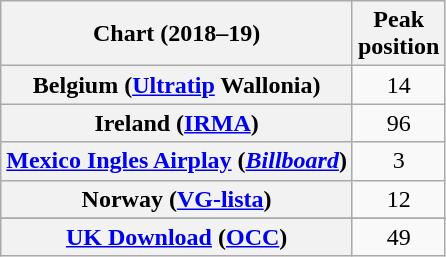<table class="wikitable sortable plainrowheaders" style="text-align:center">
<tr>
<th>Chart (2018–19)</th>
<th>Peak<br>position</th>
</tr>
<tr>
<th scope="row">Belgium (<a href='#'>Ultratip</a> Wallonia)</th>
<td>14</td>
</tr>
<tr>
<th scope="row">Ireland (<a href='#'>IRMA</a>)</th>
<td>96</td>
</tr>
<tr>
<th scope="row"><a href='#'>Mexico Ingles Airplay</a> (<em><a href='#'>Billboard</a></em>)</th>
<td>3</td>
</tr>
<tr>
<th scope="row">Norway (<a href='#'>VG-lista</a>)</th>
<td>12</td>
</tr>
<tr>
</tr>
<tr>
<th scope="row"><a href='#'>UK Download</a> (<a href='#'>OCC</a>)</th>
<td>49</td>
</tr>
</table>
